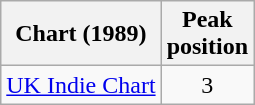<table class="wikitable sortable">
<tr>
<th scope="col">Chart (1989)</th>
<th scope="col">Peak<br>position</th>
</tr>
<tr>
<td><a href='#'>UK Indie Chart</a></td>
<td style="text-align:center;">3</td>
</tr>
</table>
